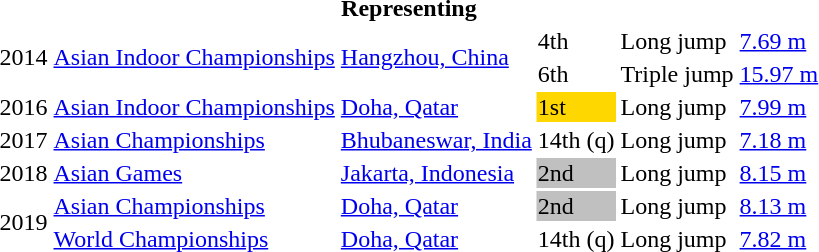<table>
<tr>
<th colspan="6">Representing </th>
</tr>
<tr>
<td rowspan=2>2014</td>
<td rowspan=2><a href='#'>Asian Indoor Championships</a></td>
<td rowspan=2><a href='#'>Hangzhou, China</a></td>
<td>4th</td>
<td>Long jump</td>
<td><a href='#'>7.69 m</a></td>
</tr>
<tr>
<td>6th</td>
<td>Triple jump</td>
<td><a href='#'>15.97 m</a></td>
</tr>
<tr>
<td>2016</td>
<td><a href='#'>Asian Indoor Championships</a></td>
<td><a href='#'>Doha, Qatar</a></td>
<td bgcolor=gold>1st</td>
<td>Long jump</td>
<td><a href='#'>7.99 m</a></td>
</tr>
<tr>
<td>2017</td>
<td><a href='#'>Asian Championships</a></td>
<td><a href='#'>Bhubaneswar, India</a></td>
<td>14th (q)</td>
<td>Long jump</td>
<td><a href='#'>7.18 m</a></td>
</tr>
<tr>
<td>2018</td>
<td><a href='#'>Asian Games</a></td>
<td><a href='#'>Jakarta, Indonesia</a></td>
<td bgcolor=silver>2nd</td>
<td>Long jump</td>
<td><a href='#'>8.15 m</a></td>
</tr>
<tr>
<td rowspan=2>2019</td>
<td><a href='#'>Asian Championships</a></td>
<td><a href='#'>Doha, Qatar</a></td>
<td bgcolor=silver>2nd</td>
<td>Long jump</td>
<td><a href='#'>8.13 m</a></td>
</tr>
<tr>
<td><a href='#'>World Championships</a></td>
<td><a href='#'>Doha, Qatar</a></td>
<td>14th (q)</td>
<td>Long jump</td>
<td><a href='#'>7.82 m</a></td>
</tr>
</table>
